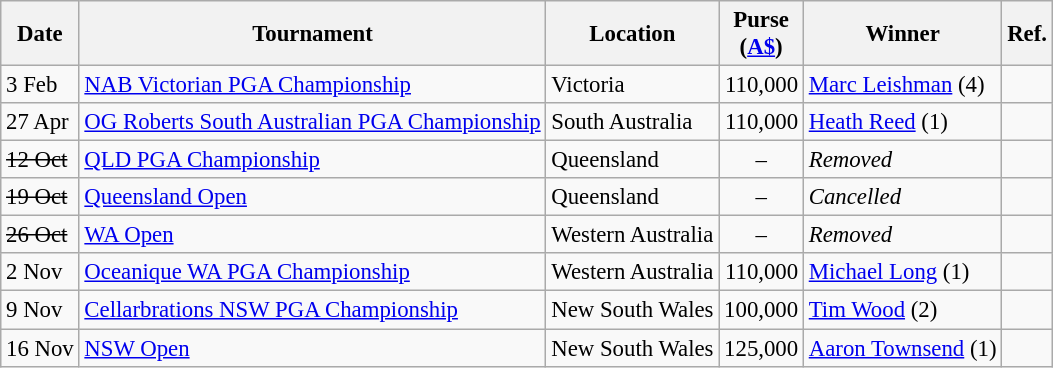<table class="wikitable" style="font-size:95%">
<tr>
<th>Date</th>
<th>Tournament</th>
<th>Location</th>
<th>Purse<br>(<a href='#'>A$</a>)</th>
<th>Winner</th>
<th>Ref.</th>
</tr>
<tr>
<td>3 Feb</td>
<td><a href='#'>NAB Victorian PGA Championship</a></td>
<td>Victoria</td>
<td align=right>110,000</td>
<td> <a href='#'>Marc Leishman</a> (4)</td>
<td></td>
</tr>
<tr>
<td>27 Apr</td>
<td><a href='#'>OG Roberts South Australian PGA Championship</a></td>
<td>South Australia</td>
<td align=right>110,000</td>
<td> <a href='#'>Heath Reed</a> (1)</td>
<td></td>
</tr>
<tr>
<td><s>12 Oct</s></td>
<td><a href='#'>QLD PGA Championship</a></td>
<td>Queensland</td>
<td align=center>–</td>
<td><em>Removed</em></td>
<td></td>
</tr>
<tr>
<td><s>19 Oct</s></td>
<td><a href='#'>Queensland Open</a></td>
<td>Queensland</td>
<td align=center>–</td>
<td><em>Cancelled</em></td>
<td></td>
</tr>
<tr>
<td><s>26 Oct</s></td>
<td><a href='#'>WA Open</a></td>
<td>Western Australia</td>
<td align=center>–</td>
<td><em>Removed</em></td>
<td></td>
</tr>
<tr>
<td>2 Nov</td>
<td><a href='#'>Oceanique WA PGA Championship</a></td>
<td>Western Australia</td>
<td align=right>110,000</td>
<td> <a href='#'>Michael Long</a> (1)</td>
<td></td>
</tr>
<tr>
<td>9 Nov</td>
<td><a href='#'>Cellarbrations NSW PGA Championship</a></td>
<td>New South Wales</td>
<td align=right>100,000</td>
<td> <a href='#'>Tim Wood</a> (2)</td>
<td></td>
</tr>
<tr>
<td>16 Nov</td>
<td><a href='#'>NSW Open</a></td>
<td>New South Wales</td>
<td align=right>125,000</td>
<td> <a href='#'>Aaron Townsend</a> (1)</td>
<td></td>
</tr>
</table>
